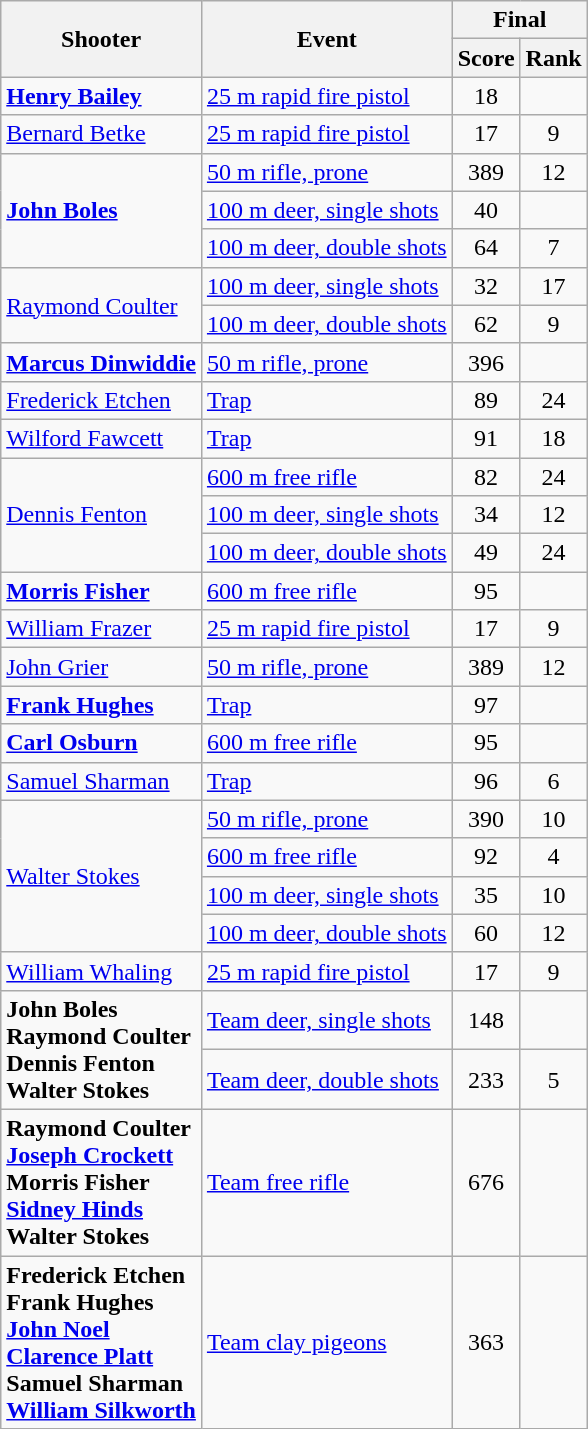<table class="wikitable" style="text-align:center">
<tr>
<th rowspan="2">Shooter</th>
<th rowspan="2">Event</th>
<th colspan="2">Final</th>
</tr>
<tr>
<th>Score</th>
<th>Rank</th>
</tr>
<tr>
<td align=left><strong><a href='#'>Henry Bailey</a></strong></td>
<td align=left><a href='#'>25 m rapid fire pistol</a></td>
<td>18</td>
<td></td>
</tr>
<tr>
<td align=left><a href='#'>Bernard Betke</a></td>
<td align=left><a href='#'>25 m rapid fire pistol</a></td>
<td>17</td>
<td>9</td>
</tr>
<tr>
<td rowspan=3 align=left><strong><a href='#'>John Boles</a></strong></td>
<td align=left><a href='#'>50 m rifle, prone</a></td>
<td>389</td>
<td>12</td>
</tr>
<tr>
<td align=left><a href='#'>100 m deer, single shots</a></td>
<td>40</td>
<td></td>
</tr>
<tr>
<td align=left><a href='#'>100 m deer, double shots</a></td>
<td>64</td>
<td>7</td>
</tr>
<tr>
<td rowspan=2 align=left><a href='#'>Raymond Coulter</a></td>
<td align=left><a href='#'>100 m deer, single shots</a></td>
<td>32</td>
<td>17</td>
</tr>
<tr>
<td align=left><a href='#'>100 m deer, double shots</a></td>
<td>62</td>
<td>9</td>
</tr>
<tr>
<td align=left><strong><a href='#'>Marcus Dinwiddie</a></strong></td>
<td align=left><a href='#'>50 m rifle, prone</a></td>
<td>396</td>
<td></td>
</tr>
<tr>
<td align=left><a href='#'>Frederick Etchen</a></td>
<td align=left><a href='#'>Trap</a></td>
<td>89</td>
<td>24</td>
</tr>
<tr>
<td align=left><a href='#'>Wilford Fawcett</a></td>
<td align=left><a href='#'>Trap</a></td>
<td>91</td>
<td>18</td>
</tr>
<tr>
<td rowspan=3 align=left><a href='#'>Dennis Fenton</a></td>
<td align=left><a href='#'>600 m free rifle</a></td>
<td>82</td>
<td>24</td>
</tr>
<tr>
<td align=left><a href='#'>100 m deer, single shots</a></td>
<td>34</td>
<td>12</td>
</tr>
<tr>
<td align=left><a href='#'>100 m deer, double shots</a></td>
<td>49</td>
<td>24</td>
</tr>
<tr>
<td align=left><strong><a href='#'>Morris Fisher</a></strong></td>
<td align=left><a href='#'>600 m free rifle</a></td>
<td>95</td>
<td></td>
</tr>
<tr>
<td align=left><a href='#'>William Frazer</a></td>
<td align=left><a href='#'>25 m rapid fire pistol</a></td>
<td>17</td>
<td>9</td>
</tr>
<tr>
<td align=left><a href='#'>John Grier</a></td>
<td align=left><a href='#'>50 m rifle, prone</a></td>
<td>389</td>
<td>12</td>
</tr>
<tr>
<td align=left><strong><a href='#'>Frank Hughes</a></strong></td>
<td align=left><a href='#'>Trap</a></td>
<td>97</td>
<td></td>
</tr>
<tr>
<td align=left><strong><a href='#'>Carl Osburn</a></strong></td>
<td align=left><a href='#'>600 m free rifle</a></td>
<td>95</td>
<td></td>
</tr>
<tr>
<td align=left><a href='#'>Samuel Sharman</a></td>
<td align=left><a href='#'>Trap</a></td>
<td>96</td>
<td>6</td>
</tr>
<tr>
<td rowspan=4 align=left><a href='#'>Walter Stokes</a></td>
<td align=left><a href='#'>50 m rifle, prone</a></td>
<td>390</td>
<td>10</td>
</tr>
<tr>
<td align=left><a href='#'>600 m free rifle</a></td>
<td>92</td>
<td>4</td>
</tr>
<tr>
<td align=left><a href='#'>100 m deer, single shots</a></td>
<td>35</td>
<td>10</td>
</tr>
<tr>
<td align=left><a href='#'>100 m deer, double shots</a></td>
<td>60</td>
<td>12</td>
</tr>
<tr>
<td align=left><a href='#'>William Whaling</a></td>
<td align=left><a href='#'>25 m rapid fire pistol</a></td>
<td>17</td>
<td>9</td>
</tr>
<tr>
<td rowspan=2 align=left><strong>John Boles <br> Raymond Coulter <br> Dennis Fenton <br> Walter Stokes</strong></td>
<td align=left><a href='#'>Team deer, single shots</a></td>
<td>148</td>
<td></td>
</tr>
<tr>
<td align=left><a href='#'>Team deer, double shots</a></td>
<td>233</td>
<td>5</td>
</tr>
<tr>
<td align=left><strong>Raymond Coulter <br> <a href='#'>Joseph Crockett</a> <br> Morris Fisher <br> <a href='#'>Sidney Hinds</a> <br> Walter Stokes</strong></td>
<td align=left><a href='#'>Team free rifle</a></td>
<td>676</td>
<td></td>
</tr>
<tr>
<td align=left><strong>Frederick Etchen <br> Frank Hughes <br> <a href='#'>John Noel</a> <br> <a href='#'>Clarence Platt</a> <br> Samuel Sharman <br> <a href='#'>William Silkworth</a></strong></td>
<td align=left><a href='#'>Team clay pigeons</a></td>
<td>363</td>
<td></td>
</tr>
</table>
